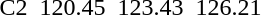<table>
<tr>
<td>C2</td>
<td></td>
<td>120.45</td>
<td></td>
<td>123.43</td>
<td></td>
<td>126.21</td>
</tr>
</table>
